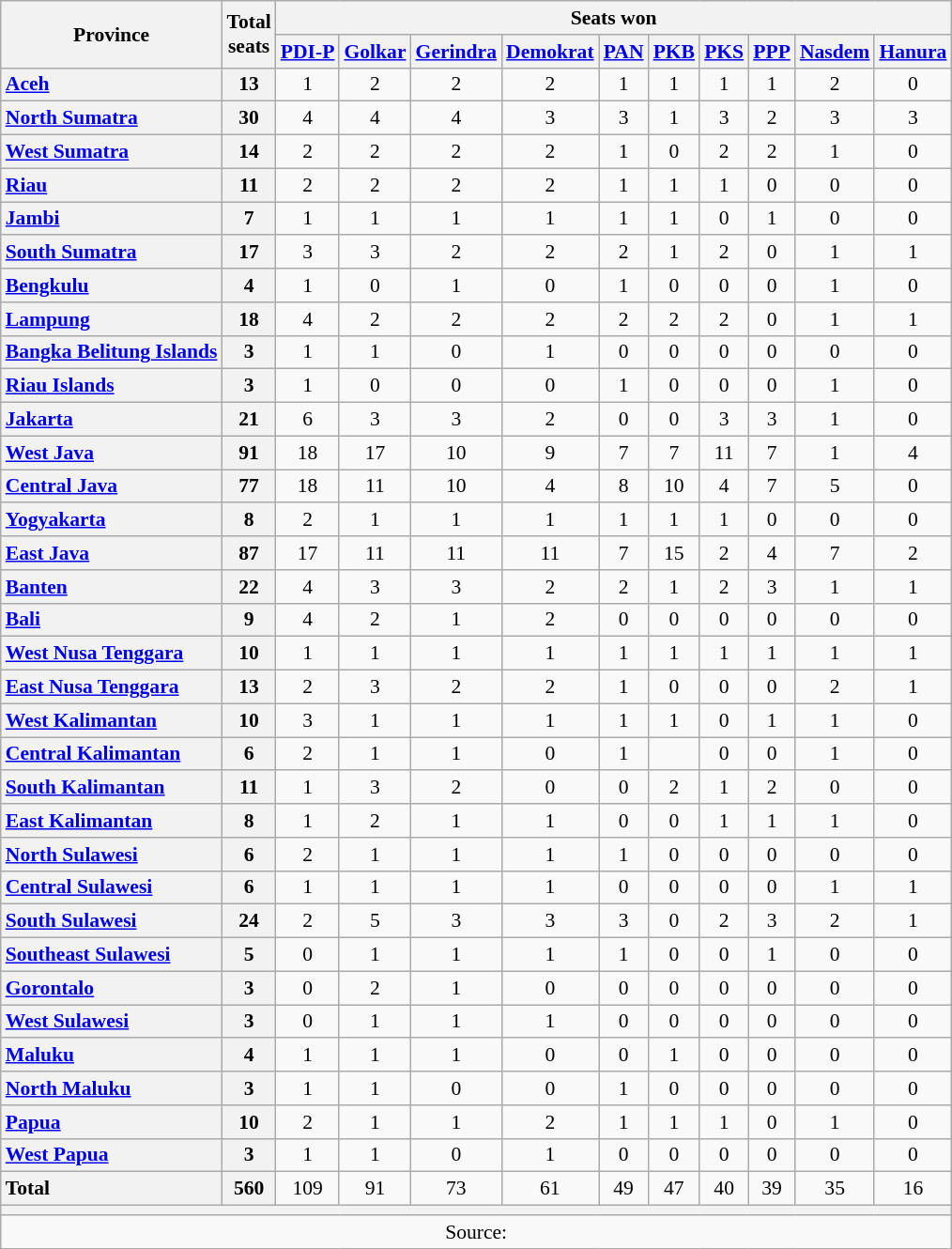<table class="wikitable" style="text-align:center; font-size: 0.9em;">
<tr>
<th rowspan="2">Province</th>
<th rowspan="2">Total<br>seats</th>
<th colspan="10">Seats won</th>
</tr>
<tr>
<th><a href='#'>PDI-P</a></th>
<th><a href='#'>Golkar</a></th>
<th><a href='#'>Gerindra</a></th>
<th><a href='#'>Demokrat</a></th>
<th><a href='#'>PAN</a></th>
<th><a href='#'>PKB</a></th>
<th><a href='#'>PKS</a></th>
<th><a href='#'>PPP</a></th>
<th><a href='#'>Nasdem</a></th>
<th><a href='#'>Hanura</a></th>
</tr>
<tr>
<th style="text-align: left;"><a href='#'>Aceh</a></th>
<th>13</th>
<td>1</td>
<td>2</td>
<td>2</td>
<td>2</td>
<td>1</td>
<td>1</td>
<td>1</td>
<td>1</td>
<td>2</td>
<td>0</td>
</tr>
<tr>
<th style="text-align: left;"><a href='#'>North Sumatra</a></th>
<th>30</th>
<td>4</td>
<td>4</td>
<td>4</td>
<td>3</td>
<td>3</td>
<td>1</td>
<td>3</td>
<td>2</td>
<td>3</td>
<td>3</td>
</tr>
<tr>
<th style="text-align: left;"><a href='#'>West Sumatra</a></th>
<th>14</th>
<td>2</td>
<td>2</td>
<td>2</td>
<td>2</td>
<td>1</td>
<td>0</td>
<td>2</td>
<td>2</td>
<td>1</td>
<td>0</td>
</tr>
<tr>
<th style="text-align: left;"><a href='#'>Riau</a></th>
<th>11</th>
<td>2</td>
<td>2</td>
<td>2</td>
<td>2</td>
<td>1</td>
<td>1</td>
<td>1</td>
<td>0</td>
<td>0</td>
<td>0</td>
</tr>
<tr>
<th style="text-align: left;"><a href='#'>Jambi</a></th>
<th>7</th>
<td>1</td>
<td>1</td>
<td>1</td>
<td>1</td>
<td>1</td>
<td>1</td>
<td>0</td>
<td>1</td>
<td>0</td>
<td>0</td>
</tr>
<tr>
<th style="text-align: left;"><a href='#'>South Sumatra</a></th>
<th>17</th>
<td>3</td>
<td>3</td>
<td>2</td>
<td>2</td>
<td>2</td>
<td>1</td>
<td>2</td>
<td>0</td>
<td>1</td>
<td>1</td>
</tr>
<tr>
<th style="text-align: left;"><a href='#'>Bengkulu</a></th>
<th>4</th>
<td>1</td>
<td>0</td>
<td>1</td>
<td>0</td>
<td>1</td>
<td>0</td>
<td>0</td>
<td>0</td>
<td>1</td>
<td>0</td>
</tr>
<tr>
<th style="text-align: left;"><a href='#'>Lampung</a></th>
<th>18</th>
<td>4</td>
<td>2</td>
<td>2</td>
<td>2</td>
<td>2</td>
<td>2</td>
<td>2</td>
<td>0</td>
<td>1</td>
<td>1</td>
</tr>
<tr>
<th style="text-align: left;"><a href='#'>Bangka Belitung Islands</a></th>
<th>3</th>
<td>1</td>
<td>1</td>
<td>0</td>
<td>1</td>
<td>0</td>
<td>0</td>
<td>0</td>
<td>0</td>
<td>0</td>
<td>0</td>
</tr>
<tr>
<th style="text-align: left;"><a href='#'>Riau Islands</a></th>
<th>3</th>
<td>1</td>
<td>0</td>
<td>0</td>
<td>0</td>
<td>1</td>
<td>0</td>
<td>0</td>
<td>0</td>
<td>1</td>
<td>0</td>
</tr>
<tr>
<th style="text-align: left;"><a href='#'>Jakarta</a></th>
<th>21</th>
<td>6</td>
<td>3</td>
<td>3</td>
<td>2</td>
<td>0</td>
<td>0</td>
<td>3</td>
<td>3</td>
<td>1</td>
<td>0</td>
</tr>
<tr>
<th style="text-align: left;"><a href='#'>West Java</a></th>
<th>91</th>
<td>18</td>
<td>17</td>
<td>10</td>
<td>9</td>
<td>7</td>
<td>7</td>
<td>11</td>
<td>7</td>
<td>1</td>
<td>4</td>
</tr>
<tr>
<th style="text-align: left;"><a href='#'>Central Java</a></th>
<th>77</th>
<td>18</td>
<td>11</td>
<td>10</td>
<td>4</td>
<td>8</td>
<td>10</td>
<td>4</td>
<td>7</td>
<td>5</td>
<td>0</td>
</tr>
<tr>
<th style="text-align: left;"><a href='#'>Yogyakarta</a></th>
<th>8</th>
<td>2</td>
<td>1</td>
<td>1</td>
<td>1</td>
<td>1</td>
<td>1</td>
<td>1</td>
<td>0</td>
<td>0</td>
<td>0</td>
</tr>
<tr>
<th style="text-align: left;"><a href='#'>East Java</a></th>
<th>87</th>
<td>17</td>
<td>11</td>
<td>11</td>
<td>11</td>
<td>7</td>
<td>15</td>
<td>2</td>
<td>4</td>
<td>7</td>
<td>2</td>
</tr>
<tr>
<th style="text-align: left;"><a href='#'>Banten</a></th>
<th>22</th>
<td>4</td>
<td>3</td>
<td>3</td>
<td>2</td>
<td>2</td>
<td>1</td>
<td>2</td>
<td>3</td>
<td>1</td>
<td>1</td>
</tr>
<tr>
<th style="text-align: left;"><a href='#'>Bali</a></th>
<th>9</th>
<td>4</td>
<td>2</td>
<td>1</td>
<td>2</td>
<td>0</td>
<td>0</td>
<td>0</td>
<td>0</td>
<td>0</td>
<td>0</td>
</tr>
<tr>
<th style="text-align: left;"><a href='#'>West Nusa Tenggara</a></th>
<th>10</th>
<td>1</td>
<td>1</td>
<td>1</td>
<td>1</td>
<td>1</td>
<td>1</td>
<td>1</td>
<td>1</td>
<td>1</td>
<td>1</td>
</tr>
<tr>
<th style="text-align: left;"><a href='#'>East Nusa Tenggara</a></th>
<th>13</th>
<td>2</td>
<td>3</td>
<td>2</td>
<td>2</td>
<td>1</td>
<td>0</td>
<td>0</td>
<td>0</td>
<td>2</td>
<td>1</td>
</tr>
<tr>
<th style="text-align: left;"><a href='#'>West Kalimantan</a></th>
<th>10</th>
<td>3</td>
<td>1</td>
<td>1</td>
<td>1</td>
<td>1</td>
<td>1</td>
<td>0</td>
<td>1</td>
<td>1</td>
<td>0</td>
</tr>
<tr>
<th style="text-align: left;"><a href='#'>Central Kalimantan</a></th>
<th>6</th>
<td>2</td>
<td>1</td>
<td>1</td>
<td>0</td>
<td>1</td>
<td></td>
<td>0</td>
<td>0</td>
<td>1</td>
<td>0</td>
</tr>
<tr>
<th style="text-align: left;"><a href='#'>South Kalimantan</a></th>
<th>11</th>
<td>1</td>
<td>3</td>
<td>2</td>
<td>0</td>
<td>0</td>
<td>2</td>
<td>1</td>
<td>2</td>
<td>0</td>
<td>0</td>
</tr>
<tr>
<th style="text-align: left;"><a href='#'>East Kalimantan</a></th>
<th>8</th>
<td>1</td>
<td>2</td>
<td>1</td>
<td>1</td>
<td>0</td>
<td>0</td>
<td>1</td>
<td>1</td>
<td>1</td>
<td>0</td>
</tr>
<tr>
<th style="text-align: left;"><a href='#'>North Sulawesi</a></th>
<th>6</th>
<td>2</td>
<td>1</td>
<td>1</td>
<td>1</td>
<td>1</td>
<td>0</td>
<td>0</td>
<td>0</td>
<td>0</td>
<td>0</td>
</tr>
<tr>
<th style="text-align: left;"><a href='#'>Central Sulawesi</a></th>
<th>6</th>
<td>1</td>
<td>1</td>
<td>1</td>
<td>1</td>
<td>0</td>
<td>0</td>
<td>0</td>
<td>0</td>
<td>1</td>
<td>1</td>
</tr>
<tr>
<th style="text-align: left;"><a href='#'>South Sulawesi</a></th>
<th>24</th>
<td>2</td>
<td>5</td>
<td>3</td>
<td>3</td>
<td>3</td>
<td>0</td>
<td>2</td>
<td>3</td>
<td>2</td>
<td>1</td>
</tr>
<tr>
<th style="text-align: left;"><a href='#'>Southeast Sulawesi</a></th>
<th>5</th>
<td>0</td>
<td>1</td>
<td>1</td>
<td>1</td>
<td>1</td>
<td>0</td>
<td>0</td>
<td>1</td>
<td>0</td>
<td>0</td>
</tr>
<tr>
<th style="text-align: left;"><a href='#'>Gorontalo</a></th>
<th>3</th>
<td>0</td>
<td>2</td>
<td>1</td>
<td>0</td>
<td>0</td>
<td>0</td>
<td>0</td>
<td>0</td>
<td>0</td>
<td>0</td>
</tr>
<tr>
<th style="text-align: left;"><a href='#'>West Sulawesi</a></th>
<th>3</th>
<td>0</td>
<td>1</td>
<td>1</td>
<td>1</td>
<td>0</td>
<td>0</td>
<td>0</td>
<td>0</td>
<td>0</td>
<td>0</td>
</tr>
<tr>
<th style="text-align: left;"><a href='#'>Maluku</a></th>
<th>4</th>
<td>1</td>
<td>1</td>
<td>1</td>
<td>0</td>
<td>0</td>
<td>1</td>
<td>0</td>
<td>0</td>
<td>0</td>
<td>0</td>
</tr>
<tr>
<th style="text-align: left;"><a href='#'>North Maluku</a></th>
<th>3</th>
<td>1</td>
<td>1</td>
<td>0</td>
<td>0</td>
<td>1</td>
<td>0</td>
<td>0</td>
<td>0</td>
<td>0</td>
<td>0</td>
</tr>
<tr>
<th style="text-align: left;"><a href='#'>Papua</a></th>
<th>10</th>
<td>2</td>
<td>1</td>
<td>1</td>
<td>2</td>
<td>1</td>
<td>1</td>
<td>1</td>
<td>0</td>
<td>1</td>
<td>0</td>
</tr>
<tr>
<th style="text-align: left;"><a href='#'>West Papua</a></th>
<th>3</th>
<td>1</td>
<td>1</td>
<td>0</td>
<td>1</td>
<td>0</td>
<td>0</td>
<td>0</td>
<td>0</td>
<td>0</td>
<td>0</td>
</tr>
<tr>
<th style="text-align: left;">Total</th>
<th>560</th>
<td>109</td>
<td>91</td>
<td>73</td>
<td>61</td>
<td>49</td>
<td>47</td>
<td>40</td>
<td>39</td>
<td>35</td>
<td>16</td>
</tr>
<tr>
<th colspan="12"></th>
</tr>
<tr>
<td colspan="12">Source: </td>
</tr>
</table>
